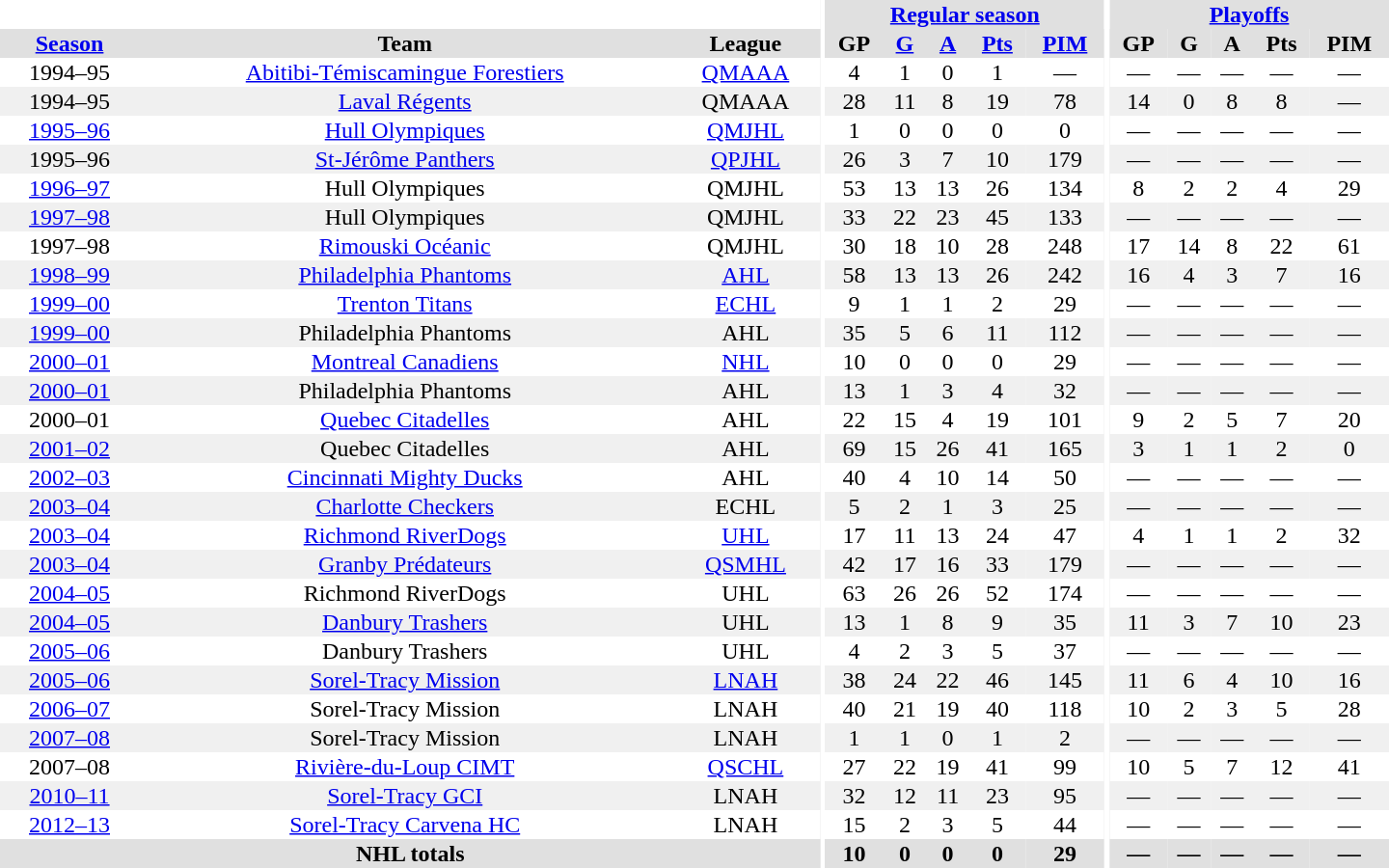<table border="0" cellpadding="1" cellspacing="0" style="text-align:center; width:60em">
<tr bgcolor="#e0e0e0">
<th colspan="3" bgcolor="#ffffff"></th>
<th rowspan="100" bgcolor="#ffffff"></th>
<th colspan="5"><a href='#'>Regular season</a></th>
<th rowspan="100" bgcolor="#ffffff"></th>
<th colspan="5"><a href='#'>Playoffs</a></th>
</tr>
<tr bgcolor="#e0e0e0">
<th><a href='#'>Season</a></th>
<th>Team</th>
<th>League</th>
<th>GP</th>
<th><a href='#'>G</a></th>
<th><a href='#'>A</a></th>
<th><a href='#'>Pts</a></th>
<th><a href='#'>PIM</a></th>
<th>GP</th>
<th>G</th>
<th>A</th>
<th>Pts</th>
<th>PIM</th>
</tr>
<tr>
<td>1994–95</td>
<td><a href='#'>Abitibi-Témiscamingue Forestiers</a></td>
<td><a href='#'>QMAAA</a></td>
<td>4</td>
<td>1</td>
<td>0</td>
<td>1</td>
<td>—</td>
<td>—</td>
<td>—</td>
<td>—</td>
<td>—</td>
<td>—</td>
</tr>
<tr bgcolor="#f0f0f0">
<td>1994–95</td>
<td><a href='#'>Laval Régents</a></td>
<td>QMAAA</td>
<td>28</td>
<td>11</td>
<td>8</td>
<td>19</td>
<td>78</td>
<td>14</td>
<td>0</td>
<td>8</td>
<td>8</td>
<td>—</td>
</tr>
<tr>
<td><a href='#'>1995–96</a></td>
<td><a href='#'>Hull Olympiques</a></td>
<td><a href='#'>QMJHL</a></td>
<td>1</td>
<td>0</td>
<td>0</td>
<td>0</td>
<td>0</td>
<td>—</td>
<td>—</td>
<td>—</td>
<td>—</td>
<td>—</td>
</tr>
<tr bgcolor="#f0f0f0">
<td>1995–96</td>
<td><a href='#'>St-Jérôme Panthers</a></td>
<td><a href='#'>QPJHL</a></td>
<td>26</td>
<td>3</td>
<td>7</td>
<td>10</td>
<td>179</td>
<td>—</td>
<td>—</td>
<td>—</td>
<td>—</td>
<td>—</td>
</tr>
<tr>
<td><a href='#'>1996–97</a></td>
<td>Hull Olympiques</td>
<td>QMJHL</td>
<td>53</td>
<td>13</td>
<td>13</td>
<td>26</td>
<td>134</td>
<td>8</td>
<td>2</td>
<td>2</td>
<td>4</td>
<td>29</td>
</tr>
<tr bgcolor="#f0f0f0">
<td><a href='#'>1997–98</a></td>
<td>Hull Olympiques</td>
<td>QMJHL</td>
<td>33</td>
<td>22</td>
<td>23</td>
<td>45</td>
<td>133</td>
<td>—</td>
<td>—</td>
<td>—</td>
<td>—</td>
<td>—</td>
</tr>
<tr>
<td>1997–98</td>
<td><a href='#'>Rimouski Océanic</a></td>
<td>QMJHL</td>
<td>30</td>
<td>18</td>
<td>10</td>
<td>28</td>
<td>248</td>
<td>17</td>
<td>14</td>
<td>8</td>
<td>22</td>
<td>61</td>
</tr>
<tr bgcolor="#f0f0f0">
<td><a href='#'>1998–99</a></td>
<td><a href='#'>Philadelphia Phantoms</a></td>
<td><a href='#'>AHL</a></td>
<td>58</td>
<td>13</td>
<td>13</td>
<td>26</td>
<td>242</td>
<td>16</td>
<td>4</td>
<td>3</td>
<td>7</td>
<td>16</td>
</tr>
<tr>
<td><a href='#'>1999–00</a></td>
<td><a href='#'>Trenton Titans</a></td>
<td><a href='#'>ECHL</a></td>
<td>9</td>
<td>1</td>
<td>1</td>
<td>2</td>
<td>29</td>
<td>—</td>
<td>—</td>
<td>—</td>
<td>—</td>
<td>—</td>
</tr>
<tr bgcolor="#f0f0f0">
<td><a href='#'>1999–00</a></td>
<td>Philadelphia Phantoms</td>
<td>AHL</td>
<td>35</td>
<td>5</td>
<td>6</td>
<td>11</td>
<td>112</td>
<td>—</td>
<td>—</td>
<td>—</td>
<td>—</td>
<td>—</td>
</tr>
<tr>
<td><a href='#'>2000–01</a></td>
<td><a href='#'>Montreal Canadiens</a></td>
<td><a href='#'>NHL</a></td>
<td>10</td>
<td>0</td>
<td>0</td>
<td>0</td>
<td>29</td>
<td>—</td>
<td>—</td>
<td>—</td>
<td>—</td>
<td>—</td>
</tr>
<tr bgcolor="#f0f0f0">
<td><a href='#'>2000–01</a></td>
<td>Philadelphia Phantoms</td>
<td>AHL</td>
<td>13</td>
<td>1</td>
<td>3</td>
<td>4</td>
<td>32</td>
<td>—</td>
<td>—</td>
<td>—</td>
<td>—</td>
<td>—</td>
</tr>
<tr>
<td>2000–01</td>
<td><a href='#'>Quebec Citadelles</a></td>
<td>AHL</td>
<td>22</td>
<td>15</td>
<td>4</td>
<td>19</td>
<td>101</td>
<td>9</td>
<td>2</td>
<td>5</td>
<td>7</td>
<td>20</td>
</tr>
<tr bgcolor="#f0f0f0">
<td><a href='#'>2001–02</a></td>
<td>Quebec Citadelles</td>
<td>AHL</td>
<td>69</td>
<td>15</td>
<td>26</td>
<td>41</td>
<td>165</td>
<td>3</td>
<td>1</td>
<td>1</td>
<td>2</td>
<td>0</td>
</tr>
<tr>
<td><a href='#'>2002–03</a></td>
<td><a href='#'>Cincinnati Mighty Ducks</a></td>
<td>AHL</td>
<td>40</td>
<td>4</td>
<td>10</td>
<td>14</td>
<td>50</td>
<td>—</td>
<td>—</td>
<td>—</td>
<td>—</td>
<td>—</td>
</tr>
<tr bgcolor="#f0f0f0">
<td><a href='#'>2003–04</a></td>
<td><a href='#'>Charlotte Checkers</a></td>
<td>ECHL</td>
<td>5</td>
<td>2</td>
<td>1</td>
<td>3</td>
<td>25</td>
<td>—</td>
<td>—</td>
<td>—</td>
<td>—</td>
<td>—</td>
</tr>
<tr>
<td><a href='#'>2003–04</a></td>
<td><a href='#'>Richmond RiverDogs</a></td>
<td><a href='#'>UHL</a></td>
<td>17</td>
<td>11</td>
<td>13</td>
<td>24</td>
<td>47</td>
<td>4</td>
<td>1</td>
<td>1</td>
<td>2</td>
<td>32</td>
</tr>
<tr bgcolor="#f0f0f0">
<td><a href='#'>2003–04</a></td>
<td><a href='#'>Granby Prédateurs</a></td>
<td><a href='#'>QSMHL</a></td>
<td>42</td>
<td>17</td>
<td>16</td>
<td>33</td>
<td>179</td>
<td>—</td>
<td>—</td>
<td>—</td>
<td>—</td>
<td>—</td>
</tr>
<tr>
<td><a href='#'>2004–05</a></td>
<td>Richmond RiverDogs</td>
<td>UHL</td>
<td>63</td>
<td>26</td>
<td>26</td>
<td>52</td>
<td>174</td>
<td>—</td>
<td>—</td>
<td>—</td>
<td>—</td>
<td>—</td>
</tr>
<tr bgcolor="#f0f0f0">
<td><a href='#'>2004–05</a></td>
<td><a href='#'>Danbury Trashers</a></td>
<td>UHL</td>
<td>13</td>
<td>1</td>
<td>8</td>
<td>9</td>
<td>35</td>
<td>11</td>
<td>3</td>
<td>7</td>
<td>10</td>
<td>23</td>
</tr>
<tr>
<td><a href='#'>2005–06</a></td>
<td>Danbury Trashers</td>
<td>UHL</td>
<td>4</td>
<td>2</td>
<td>3</td>
<td>5</td>
<td>37</td>
<td>—</td>
<td>—</td>
<td>—</td>
<td>—</td>
<td>—</td>
</tr>
<tr bgcolor="#f0f0f0">
<td><a href='#'>2005–06</a></td>
<td><a href='#'>Sorel-Tracy Mission</a></td>
<td><a href='#'>LNAH</a></td>
<td>38</td>
<td>24</td>
<td>22</td>
<td>46</td>
<td>145</td>
<td>11</td>
<td>6</td>
<td>4</td>
<td>10</td>
<td>16</td>
</tr>
<tr>
<td><a href='#'>2006–07</a></td>
<td>Sorel-Tracy Mission</td>
<td>LNAH</td>
<td>40</td>
<td>21</td>
<td>19</td>
<td>40</td>
<td>118</td>
<td>10</td>
<td>2</td>
<td>3</td>
<td>5</td>
<td>28</td>
</tr>
<tr bgcolor="#f0f0f0">
<td><a href='#'>2007–08</a></td>
<td>Sorel-Tracy Mission</td>
<td>LNAH</td>
<td>1</td>
<td>1</td>
<td>0</td>
<td>1</td>
<td>2</td>
<td>—</td>
<td>—</td>
<td>—</td>
<td>—</td>
<td>—</td>
</tr>
<tr>
<td>2007–08</td>
<td><a href='#'>Rivière-du-Loup CIMT</a></td>
<td><a href='#'>QSCHL</a></td>
<td>27</td>
<td>22</td>
<td>19</td>
<td>41</td>
<td>99</td>
<td>10</td>
<td>5</td>
<td>7</td>
<td>12</td>
<td>41</td>
</tr>
<tr bgcolor="#f0f0f0">
<td><a href='#'>2010–11</a></td>
<td><a href='#'>Sorel-Tracy GCI</a></td>
<td>LNAH</td>
<td>32</td>
<td>12</td>
<td>11</td>
<td>23</td>
<td>95</td>
<td>—</td>
<td>—</td>
<td>—</td>
<td>—</td>
<td>—</td>
</tr>
<tr>
<td><a href='#'>2012–13</a></td>
<td><a href='#'>Sorel-Tracy Carvena HC</a></td>
<td>LNAH</td>
<td>15</td>
<td>2</td>
<td>3</td>
<td>5</td>
<td>44</td>
<td>—</td>
<td>—</td>
<td>—</td>
<td>—</td>
<td>—</td>
</tr>
<tr>
</tr>
<tr ALIGN="center" bgcolor="#e0e0e0">
<th colspan="3">NHL totals</th>
<th ALIGN="center">10</th>
<th ALIGN="center">0</th>
<th ALIGN="center">0</th>
<th ALIGN="center">0</th>
<th ALIGN="center">29</th>
<th ALIGN="center">—</th>
<th ALIGN="center">—</th>
<th ALIGN="center">—</th>
<th ALIGN="center">—</th>
<th ALIGN="center">—</th>
</tr>
</table>
